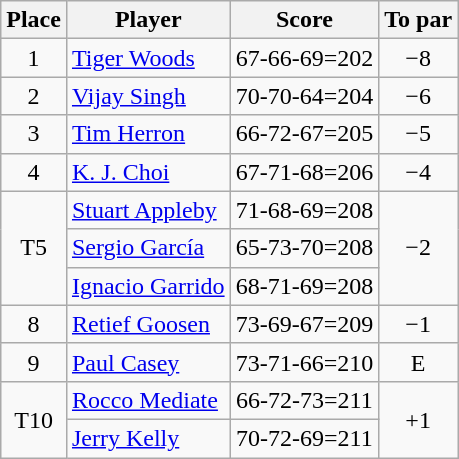<table class="wikitable">
<tr>
<th>Place</th>
<th>Player</th>
<th>Score</th>
<th>To par</th>
</tr>
<tr>
<td align=center>1</td>
<td> <a href='#'>Tiger Woods</a></td>
<td align=center>67-66-69=202</td>
<td align=center>−8</td>
</tr>
<tr>
<td align=center>2</td>
<td> <a href='#'>Vijay Singh</a></td>
<td align=center>70-70-64=204</td>
<td align=center>−6</td>
</tr>
<tr>
<td align=center>3</td>
<td> <a href='#'>Tim Herron</a></td>
<td align=center>66-72-67=205</td>
<td align=center>−5</td>
</tr>
<tr>
<td align=center>4</td>
<td> <a href='#'>K. J. Choi</a></td>
<td align=center>67-71-68=206</td>
<td align=center>−4</td>
</tr>
<tr>
<td rowspan="3" align=center>T5</td>
<td> <a href='#'>Stuart Appleby</a></td>
<td align=center>71-68-69=208</td>
<td rowspan="3" align=center>−2</td>
</tr>
<tr>
<td> <a href='#'>Sergio García</a></td>
<td align=center>65-73-70=208</td>
</tr>
<tr>
<td> <a href='#'>Ignacio Garrido</a></td>
<td align=center>68-71-69=208</td>
</tr>
<tr>
<td align=center>8</td>
<td> <a href='#'>Retief Goosen</a></td>
<td align=center>73-69-67=209</td>
<td align=center>−1</td>
</tr>
<tr>
<td align=center>9</td>
<td> <a href='#'>Paul Casey</a></td>
<td align=center>73-71-66=210</td>
<td align=center>E</td>
</tr>
<tr>
<td rowspan="2" align=center>T10</td>
<td> <a href='#'>Rocco Mediate</a></td>
<td align=center>66-72-73=211</td>
<td rowspan="2" align=center>+1</td>
</tr>
<tr>
<td> <a href='#'>Jerry Kelly</a></td>
<td align=center>70-72-69=211</td>
</tr>
</table>
